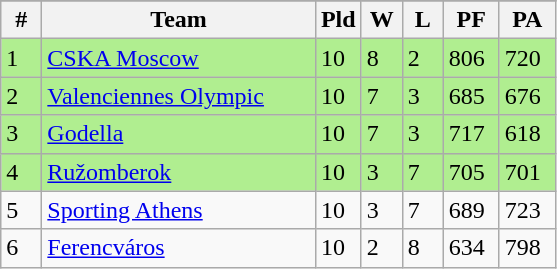<table class=wikitable>
<tr align=center>
</tr>
<tr>
<th width=20>#</th>
<th width=175>Team</th>
<th width=20>Pld</th>
<th width=20>W</th>
<th width=20>L</th>
<th width=30>PF</th>
<th width=30>PA</th>
</tr>
<tr bgcolor=B0EE90>
<td>1</td>
<td align="left"> <a href='#'>CSKA Moscow</a></td>
<td>10</td>
<td>8</td>
<td>2</td>
<td>806</td>
<td>720</td>
</tr>
<tr bgcolor=B0EE90>
<td>2</td>
<td align="left"> <a href='#'>Valenciennes Olympic</a></td>
<td>10</td>
<td>7</td>
<td>3</td>
<td>685</td>
<td>676</td>
</tr>
<tr bgcolor=B0EE90>
<td>3</td>
<td align="left"> <a href='#'>Godella</a></td>
<td>10</td>
<td>7</td>
<td>3</td>
<td>717</td>
<td>618</td>
</tr>
<tr bgcolor=B0EE90>
<td>4</td>
<td align="left"> <a href='#'>Ružomberok</a></td>
<td>10</td>
<td>3</td>
<td>7</td>
<td>705</td>
<td>701</td>
</tr>
<tr>
<td>5</td>
<td align="left"> <a href='#'>Sporting Athens</a></td>
<td>10</td>
<td>3</td>
<td>7</td>
<td>689</td>
<td>723</td>
</tr>
<tr>
<td>6</td>
<td align="left"> <a href='#'>Ferencváros</a></td>
<td>10</td>
<td>2</td>
<td>8</td>
<td>634</td>
<td>798</td>
</tr>
</table>
